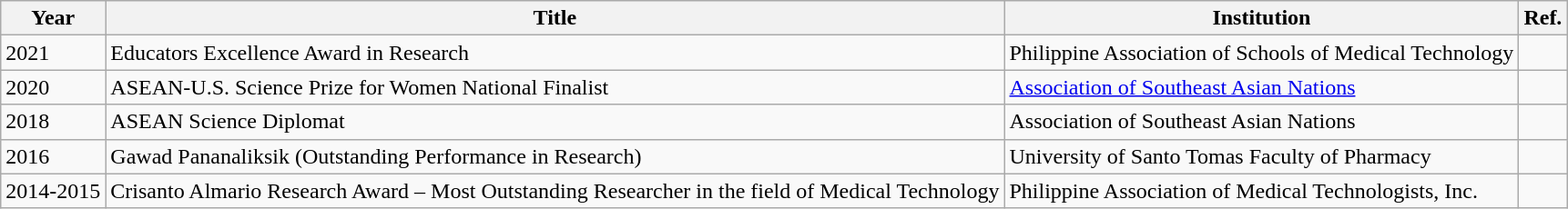<table class="wikitable">
<tr>
<th>Year</th>
<th>Title</th>
<th>Institution</th>
<th>Ref.</th>
</tr>
<tr>
<td>2021</td>
<td>Educators Excellence Award in Research</td>
<td>Philippine Association of Schools of Medical Technology</td>
<td></td>
</tr>
<tr>
<td>2020</td>
<td>ASEAN-U.S. Science Prize for Women National Finalist</td>
<td><a href='#'>Association of Southeast Asian Nations</a></td>
<td></td>
</tr>
<tr>
<td>2018</td>
<td>ASEAN Science Diplomat</td>
<td>Association of Southeast Asian Nations</td>
<td></td>
</tr>
<tr>
<td>2016</td>
<td>Gawad Pananaliksik (Outstanding Performance in Research)</td>
<td>University of Santo Tomas Faculty of Pharmacy</td>
<td></td>
</tr>
<tr>
<td>2014-2015</td>
<td>Crisanto Almario Research Award – Most Outstanding Researcher in the field of Medical Technology</td>
<td>Philippine Association of Medical Technologists, Inc.</td>
<td></td>
</tr>
</table>
